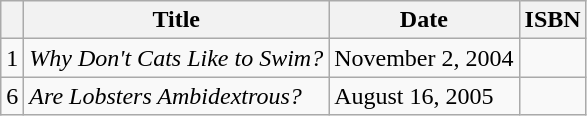<table class="wikitable">
<tr>
<th></th>
<th>Title</th>
<th>Date</th>
<th>ISBN</th>
</tr>
<tr>
<td>1</td>
<td><em>Why Don't Cats Like to Swim?</em></td>
<td>November 2, 2004</td>
<td></td>
</tr>
<tr>
<td>6</td>
<td><em>Are Lobsters Ambidextrous?</em></td>
<td>August 16, 2005</td>
<td></td>
</tr>
</table>
